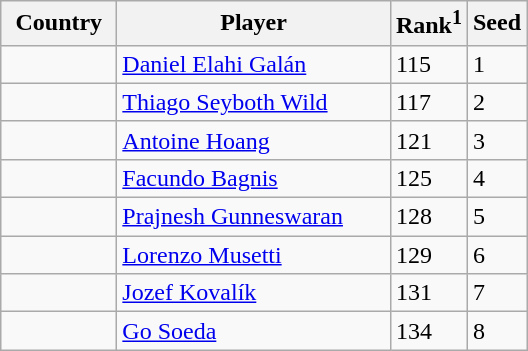<table class="sortable wikitable">
<tr>
<th width="70">Country</th>
<th width="175">Player</th>
<th>Rank<sup>1</sup></th>
<th>Seed</th>
</tr>
<tr>
<td></td>
<td><a href='#'>Daniel Elahi Galán</a></td>
<td>115</td>
<td>1</td>
</tr>
<tr>
<td></td>
<td><a href='#'>Thiago Seyboth Wild</a></td>
<td>117</td>
<td>2</td>
</tr>
<tr>
<td></td>
<td><a href='#'>Antoine Hoang</a></td>
<td>121</td>
<td>3</td>
</tr>
<tr>
<td></td>
<td><a href='#'>Facundo Bagnis</a></td>
<td>125</td>
<td>4</td>
</tr>
<tr>
<td></td>
<td><a href='#'>Prajnesh Gunneswaran</a></td>
<td>128</td>
<td>5</td>
</tr>
<tr>
<td></td>
<td><a href='#'>Lorenzo Musetti</a></td>
<td>129</td>
<td>6</td>
</tr>
<tr>
<td></td>
<td><a href='#'>Jozef Kovalík</a></td>
<td>131</td>
<td>7</td>
</tr>
<tr>
<td></td>
<td><a href='#'>Go Soeda</a></td>
<td>134</td>
<td>8</td>
</tr>
</table>
